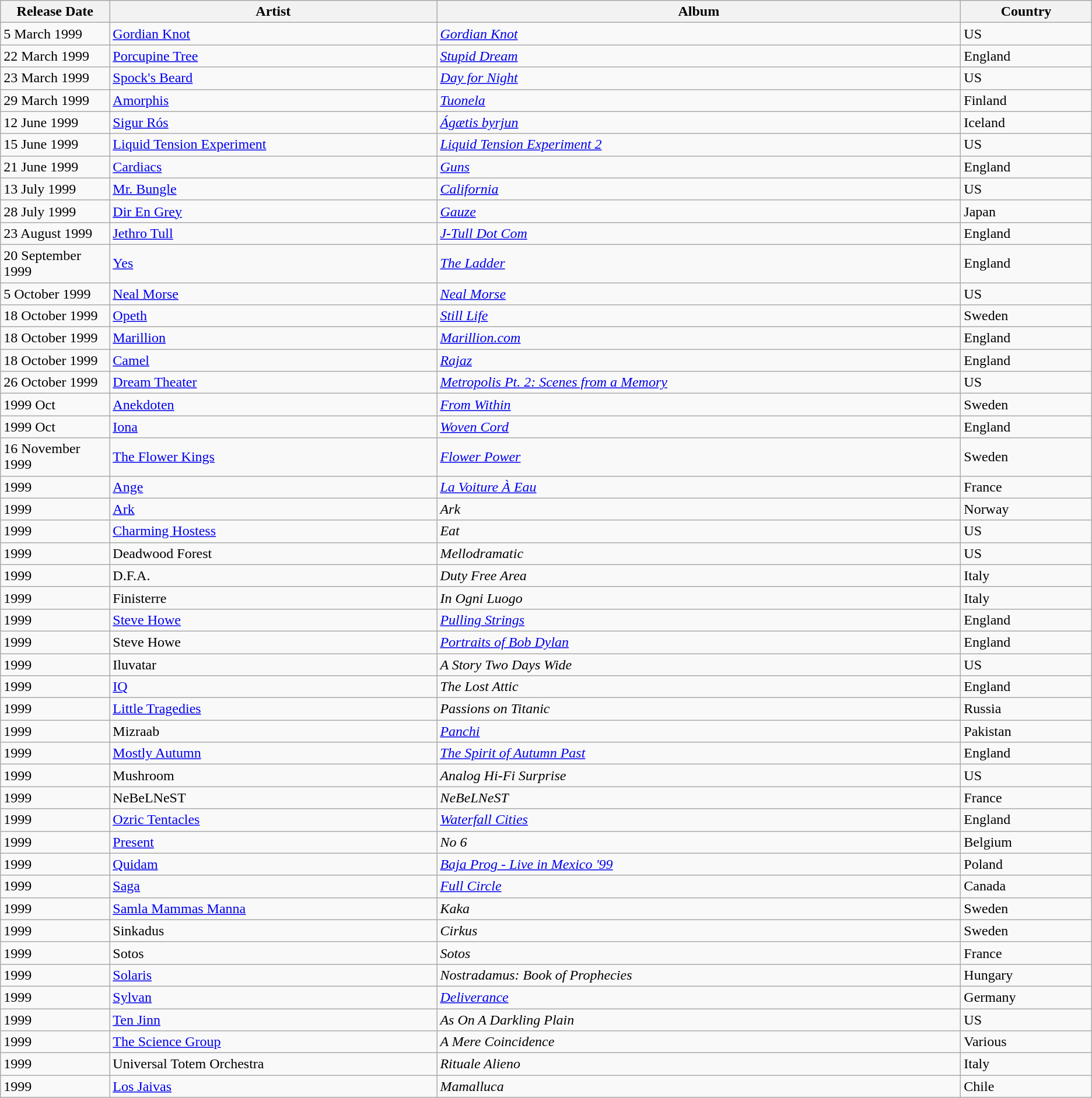<table class="wikitable">
<tr>
<th align=center width="10%">Release Date</th>
<th align=center width="30%">Artist</th>
<th align=center width="48%">Album</th>
<th align=center width="12%">Country</th>
</tr>
<tr>
<td>5 March 1999</td>
<td><a href='#'>Gordian Knot</a></td>
<td><em><a href='#'>Gordian Knot</a></em></td>
<td>US</td>
</tr>
<tr>
<td>22 March 1999</td>
<td><a href='#'>Porcupine Tree</a></td>
<td><em><a href='#'>Stupid Dream</a></em></td>
<td>England</td>
</tr>
<tr>
<td>23 March 1999</td>
<td><a href='#'>Spock's Beard</a></td>
<td><em><a href='#'>Day for Night</a></em></td>
<td>US</td>
</tr>
<tr>
<td>29 March 1999</td>
<td><a href='#'>Amorphis</a></td>
<td><em><a href='#'>Tuonela</a></em></td>
<td>Finland</td>
</tr>
<tr>
<td>12 June 1999</td>
<td><a href='#'>Sigur Rós</a></td>
<td><em><a href='#'>Ágætis byrjun</a></em></td>
<td>Iceland</td>
</tr>
<tr>
<td>15 June 1999</td>
<td><a href='#'>Liquid Tension Experiment</a></td>
<td><em><a href='#'>Liquid Tension Experiment 2</a></em></td>
<td>US</td>
</tr>
<tr>
<td>21 June 1999</td>
<td><a href='#'>Cardiacs</a></td>
<td><em><a href='#'>Guns</a></em></td>
<td>England</td>
</tr>
<tr>
<td>13 July 1999</td>
<td><a href='#'>Mr. Bungle</a></td>
<td><em><a href='#'>California</a></em></td>
<td>US</td>
</tr>
<tr>
<td>28 July 1999</td>
<td><a href='#'>Dir En Grey</a></td>
<td><em><a href='#'>Gauze</a></em></td>
<td>Japan</td>
</tr>
<tr>
<td>23 August 1999</td>
<td><a href='#'>Jethro Tull</a></td>
<td><em><a href='#'>J-Tull Dot Com</a></em></td>
<td>England</td>
</tr>
<tr>
<td>20 September 1999</td>
<td><a href='#'>Yes</a></td>
<td><em><a href='#'>The Ladder</a></em></td>
<td>England</td>
</tr>
<tr>
<td>5 October 1999</td>
<td><a href='#'>Neal Morse</a></td>
<td><em><a href='#'>Neal Morse</a></em></td>
<td>US</td>
</tr>
<tr>
<td>18 October 1999</td>
<td><a href='#'>Opeth</a></td>
<td><em><a href='#'>Still Life</a></em></td>
<td>Sweden</td>
</tr>
<tr>
<td>18 October 1999</td>
<td><a href='#'>Marillion</a></td>
<td><em><a href='#'>Marillion.com</a></em></td>
<td>England</td>
</tr>
<tr>
<td>18 October 1999</td>
<td><a href='#'>Camel</a></td>
<td><em><a href='#'>Rajaz</a></em></td>
<td>England</td>
</tr>
<tr>
<td>26 October 1999</td>
<td><a href='#'>Dream Theater</a></td>
<td><em><a href='#'>Metropolis Pt. 2: Scenes from a Memory</a></em></td>
<td>US</td>
</tr>
<tr>
<td>1999 Oct</td>
<td><a href='#'>Anekdoten</a></td>
<td><em><a href='#'>From Within</a></em></td>
<td>Sweden</td>
</tr>
<tr>
<td>1999 Oct</td>
<td><a href='#'>Iona</a></td>
<td><em><a href='#'>Woven Cord</a></em></td>
<td>England</td>
</tr>
<tr>
<td>16 November 1999</td>
<td><a href='#'>The Flower Kings</a></td>
<td><em><a href='#'>Flower Power</a></em></td>
<td>Sweden</td>
</tr>
<tr>
<td>1999</td>
<td><a href='#'>Ange</a></td>
<td><em><a href='#'>La Voiture À Eau</a></em></td>
<td>France</td>
</tr>
<tr>
<td>1999</td>
<td><a href='#'>Ark</a></td>
<td><em>Ark</em></td>
<td>Norway</td>
</tr>
<tr>
<td>1999</td>
<td><a href='#'>Charming Hostess</a></td>
<td><em>Eat</em></td>
<td>US</td>
</tr>
<tr>
<td>1999</td>
<td>Deadwood Forest</td>
<td><em>Mellodramatic</em></td>
<td>US</td>
</tr>
<tr>
<td>1999</td>
<td>D.F.A.</td>
<td><em>Duty Free Area</em></td>
<td>Italy</td>
</tr>
<tr>
<td>1999</td>
<td>Finisterre</td>
<td><em>In Ogni Luogo</em></td>
<td>Italy</td>
</tr>
<tr>
<td>1999</td>
<td><a href='#'>Steve Howe</a></td>
<td><em><a href='#'>Pulling Strings</a></em></td>
<td>England</td>
</tr>
<tr>
<td>1999</td>
<td>Steve Howe</td>
<td><em><a href='#'>Portraits of Bob Dylan</a></em></td>
<td>England</td>
</tr>
<tr>
<td>1999</td>
<td>Iluvatar</td>
<td><em>A Story Two Days Wide</em></td>
<td>US</td>
</tr>
<tr>
<td>1999</td>
<td><a href='#'>IQ</a></td>
<td><em>The Lost Attic</em></td>
<td>England</td>
</tr>
<tr>
<td>1999</td>
<td><a href='#'>Little Tragedies</a></td>
<td><em>Passions on Titanic</em></td>
<td>Russia</td>
</tr>
<tr>
<td>1999</td>
<td>Mizraab</td>
<td><em><a href='#'>Panchi</a></em></td>
<td>Pakistan</td>
</tr>
<tr>
<td>1999</td>
<td><a href='#'>Mostly Autumn</a></td>
<td><em><a href='#'>The Spirit of Autumn Past</a></em></td>
<td>England</td>
</tr>
<tr>
<td>1999</td>
<td>Mushroom</td>
<td><em>Analog Hi-Fi Surprise</em></td>
<td>US</td>
</tr>
<tr>
<td>1999</td>
<td>NeBeLNeST</td>
<td><em>NeBeLNeST</em></td>
<td>France</td>
</tr>
<tr>
<td>1999</td>
<td><a href='#'>Ozric Tentacles</a></td>
<td><em><a href='#'>Waterfall Cities</a></em></td>
<td>England</td>
</tr>
<tr>
<td>1999</td>
<td><a href='#'>Present</a></td>
<td><em>No 6</em></td>
<td>Belgium</td>
</tr>
<tr>
<td>1999</td>
<td><a href='#'>Quidam</a></td>
<td><em><a href='#'>Baja Prog - Live in Mexico '99</a></em></td>
<td>Poland</td>
</tr>
<tr>
<td>1999</td>
<td><a href='#'>Saga</a></td>
<td><em><a href='#'>Full Circle</a></em></td>
<td>Canada</td>
</tr>
<tr>
<td>1999</td>
<td><a href='#'>Samla Mammas Manna</a></td>
<td><em>Kaka</em></td>
<td>Sweden</td>
</tr>
<tr>
<td>1999</td>
<td>Sinkadus</td>
<td><em>Cirkus</em></td>
<td>Sweden</td>
</tr>
<tr>
<td>1999</td>
<td>Sotos</td>
<td><em>Sotos</em></td>
<td>France</td>
</tr>
<tr>
<td>1999</td>
<td><a href='#'>Solaris</a></td>
<td><em>Nostradamus: Book of Prophecies</em></td>
<td>Hungary</td>
</tr>
<tr>
<td>1999</td>
<td><a href='#'>Sylvan</a></td>
<td><em><a href='#'>Deliverance</a></em></td>
<td>Germany</td>
</tr>
<tr>
<td>1999</td>
<td><a href='#'>Ten Jinn</a></td>
<td><em>As On A Darkling Plain</em></td>
<td>US</td>
</tr>
<tr>
<td>1999</td>
<td><a href='#'>The Science Group</a></td>
<td><em>A Mere Coincidence</em></td>
<td>Various</td>
</tr>
<tr>
<td>1999</td>
<td>Universal Totem Orchestra</td>
<td><em>Rituale Alieno</em></td>
<td>Italy</td>
</tr>
<tr>
<td>1999</td>
<td><a href='#'>Los Jaivas</a></td>
<td><em>Mamalluca</em></td>
<td>Chile</td>
</tr>
</table>
